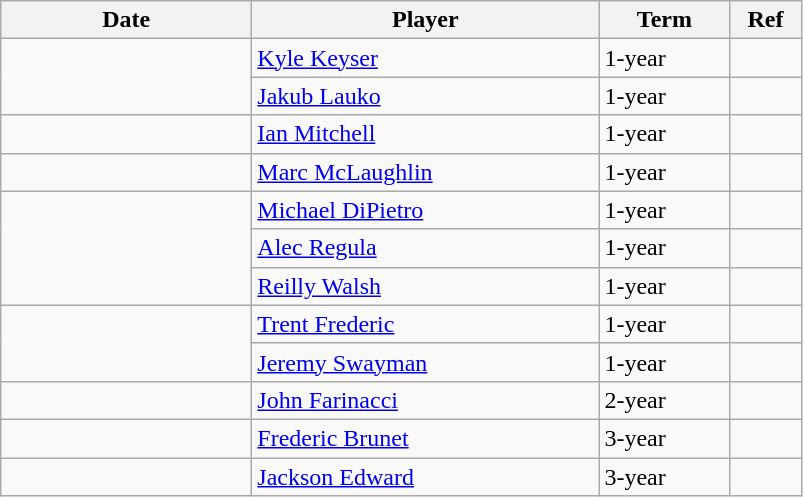<table class="wikitable">
<tr>
<th style="width: 10em;">Date</th>
<th style="width: 14em;">Player</th>
<th style="width: 5em;">Term</th>
<th style="width: 2.5em;">Ref</th>
</tr>
<tr>
<td rowspan=2></td>
<td><a href='#'>Kyle Keyser</a></td>
<td>1-year</td>
<td></td>
</tr>
<tr>
<td><a href='#'>Jakub Lauko</a></td>
<td>1-year</td>
<td></td>
</tr>
<tr>
<td></td>
<td><a href='#'>Ian Mitchell</a></td>
<td>1-year</td>
<td></td>
</tr>
<tr>
<td></td>
<td><a href='#'>Marc McLaughlin</a></td>
<td>1-year</td>
<td></td>
</tr>
<tr>
<td rowspan=3></td>
<td><a href='#'>Michael DiPietro</a></td>
<td>1-year</td>
<td></td>
</tr>
<tr>
<td><a href='#'>Alec Regula</a></td>
<td>1-year</td>
<td></td>
</tr>
<tr>
<td><a href='#'>Reilly Walsh</a></td>
<td>1-year</td>
<td></td>
</tr>
<tr>
<td rowspan=2></td>
<td><a href='#'>Trent Frederic</a></td>
<td>1-year</td>
<td></td>
</tr>
<tr>
<td><a href='#'>Jeremy Swayman</a></td>
<td>1-year</td>
<td></td>
</tr>
<tr>
<td></td>
<td><a href='#'>John Farinacci</a></td>
<td>2-year</td>
<td></td>
</tr>
<tr>
<td></td>
<td><a href='#'>Frederic Brunet</a></td>
<td>3-year</td>
<td></td>
</tr>
<tr>
<td></td>
<td><a href='#'>Jackson Edward</a></td>
<td>3-year</td>
<td></td>
</tr>
</table>
